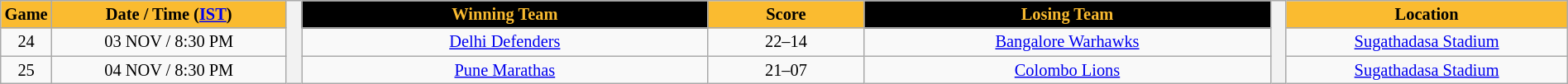<table class="wikitable" style="width:100%; font-size:85%; text-align:center">
<tr>
<th style="background:#FABB30; width:3%;color:black;">Game</th>
<th style="background:#FABB30; width:15%;color:black;">Date / Time (<a href='#'>IST</a>)</th>
<th rowspan=3 style="border-top:none; border-bottom:none; width:1%;"></th>
<th style="background:black; width:26%;color:#FABB30;">Winning Team</th>
<th style="background:#FABB30; width:10%;color:black;">Score</th>
<th style="background:black; width:26%;color:#FABB30;">Losing Team</th>
<th rowspan=3 style="border-top:none; border-bottom:none; width:1%;"></th>
<th style="background:#FABB30; width:18%;color:black;">Location</th>
</tr>
<tr>
<td>24</td>
<td>03 NOV / 8:30 PM</td>
<td><a href='#'>Delhi Defenders</a></td>
<td>22–14</td>
<td><a href='#'>Bangalore Warhawks</a></td>
<td><a href='#'>Sugathadasa Stadium</a></td>
</tr>
<tr>
<td>25</td>
<td>04 NOV / 8:30 PM</td>
<td><a href='#'>Pune Marathas</a></td>
<td>21–07</td>
<td><a href='#'>Colombo Lions</a></td>
<td><a href='#'>Sugathadasa Stadium</a></td>
</tr>
</table>
